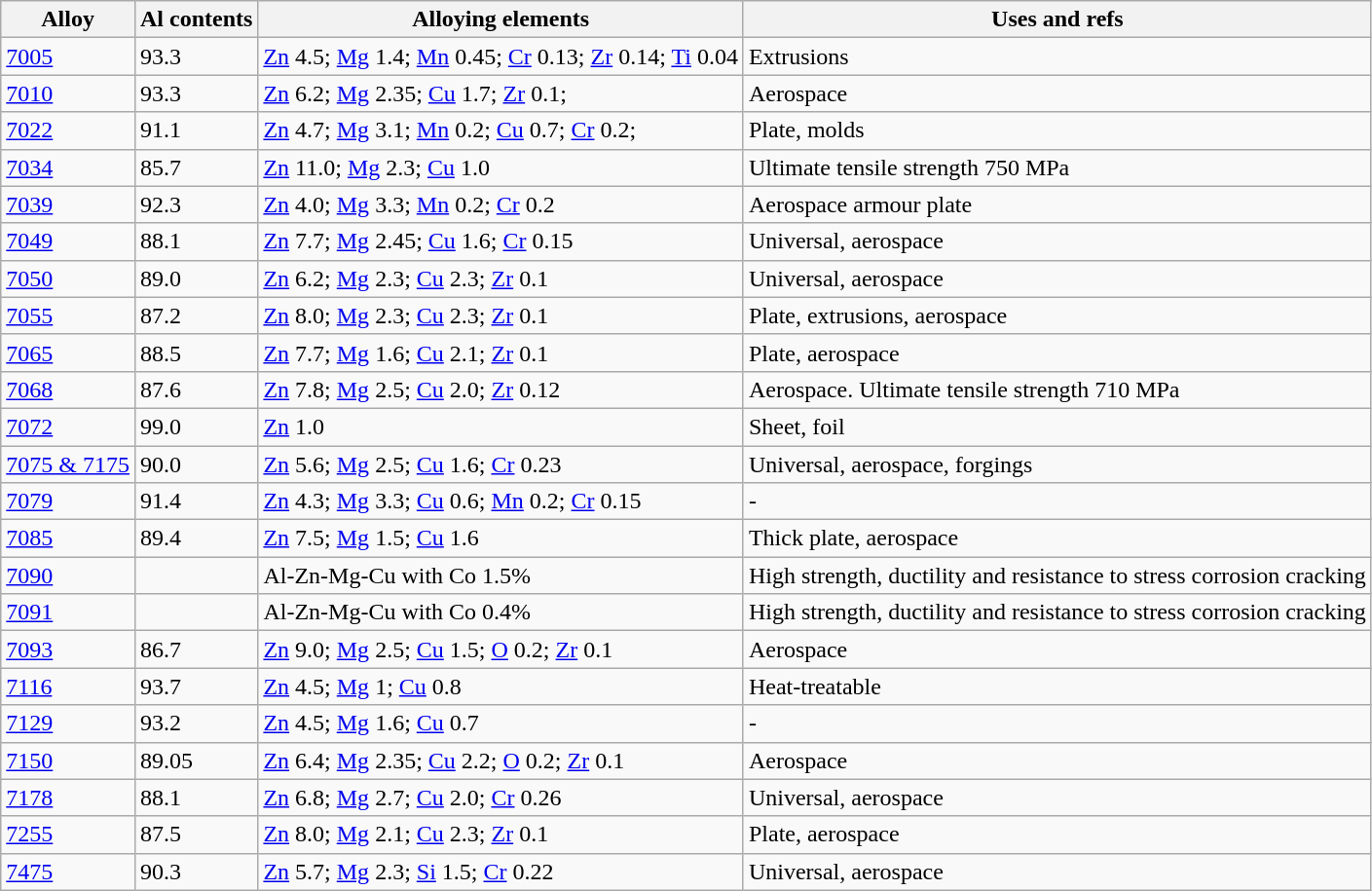<table class="wikitable sortable">
<tr>
<th>Alloy</th>
<th>Al contents</th>
<th>Alloying elements</th>
<th>Uses and refs</th>
</tr>
<tr>
<td><a href='#'>7005</a></td>
<td>93.3</td>
<td><a href='#'>Zn</a> 4.5; <a href='#'>Mg</a> 1.4; <a href='#'>Mn</a> 0.45; <a href='#'>Cr</a> 0.13; <a href='#'>Zr</a> 0.14; <a href='#'>Ti</a> 0.04</td>
<td>Extrusions</td>
</tr>
<tr>
<td><a href='#'>7010</a></td>
<td>93.3</td>
<td><a href='#'>Zn</a> 6.2; <a href='#'>Mg</a> 2.35; <a href='#'>Cu</a> 1.7; <a href='#'>Zr</a> 0.1;</td>
<td>Aerospace</td>
</tr>
<tr>
<td><a href='#'>7022</a></td>
<td>91.1</td>
<td><a href='#'>Zn</a> 4.7; <a href='#'>Mg</a> 3.1; <a href='#'>Mn</a> 0.2; <a href='#'>Cu</a> 0.7; <a href='#'>Cr</a> 0.2;</td>
<td>Plate, molds</td>
</tr>
<tr>
<td><a href='#'>7034</a></td>
<td>85.7</td>
<td><a href='#'>Zn</a> 11.0; <a href='#'>Mg</a> 2.3; <a href='#'>Cu</a> 1.0</td>
<td>Ultimate tensile strength 750 MPa</td>
</tr>
<tr>
<td><a href='#'>7039</a></td>
<td>92.3</td>
<td><a href='#'>Zn</a> 4.0; <a href='#'>Mg</a> 3.3; <a href='#'>Mn</a> 0.2; <a href='#'>Cr</a> 0.2</td>
<td>Aerospace armour plate</td>
</tr>
<tr>
<td><a href='#'>7049</a></td>
<td>88.1</td>
<td><a href='#'>Zn</a> 7.7; <a href='#'>Mg</a> 2.45; <a href='#'>Cu</a> 1.6; <a href='#'>Cr</a> 0.15</td>
<td>Universal, aerospace</td>
</tr>
<tr>
<td><a href='#'>7050</a></td>
<td>89.0</td>
<td><a href='#'>Zn</a> 6.2; <a href='#'>Mg</a> 2.3; <a href='#'>Cu</a> 2.3; <a href='#'>Zr</a> 0.1</td>
<td>Universal, aerospace</td>
</tr>
<tr>
<td><a href='#'>7055</a></td>
<td>87.2</td>
<td><a href='#'>Zn</a> 8.0; <a href='#'>Mg</a> 2.3; <a href='#'>Cu</a> 2.3; <a href='#'>Zr</a> 0.1</td>
<td>Plate, extrusions, aerospace</td>
</tr>
<tr>
<td><a href='#'>7065</a></td>
<td>88.5</td>
<td><a href='#'>Zn</a> 7.7; <a href='#'>Mg</a> 1.6; <a href='#'>Cu</a> 2.1; <a href='#'>Zr</a> 0.1</td>
<td>Plate, aerospace</td>
</tr>
<tr>
<td><a href='#'>7068</a></td>
<td>87.6</td>
<td><a href='#'>Zn</a> 7.8; <a href='#'>Mg</a> 2.5; <a href='#'>Cu</a> 2.0; <a href='#'>Zr</a> 0.12</td>
<td>Aerospace. Ultimate tensile strength 710 MPa</td>
</tr>
<tr>
<td><a href='#'>7072</a></td>
<td>99.0</td>
<td><a href='#'>Zn</a> 1.0</td>
<td>Sheet, foil</td>
</tr>
<tr>
<td><a href='#'>7075 & 7175</a></td>
<td>90.0</td>
<td><a href='#'>Zn</a> 5.6; <a href='#'>Mg</a> 2.5; <a href='#'>Cu</a> 1.6; <a href='#'>Cr</a> 0.23</td>
<td>Universal, aerospace, forgings</td>
</tr>
<tr>
<td><a href='#'>7079</a></td>
<td>91.4</td>
<td><a href='#'>Zn</a> 4.3; <a href='#'>Mg</a> 3.3; <a href='#'>Cu</a> 0.6; <a href='#'>Mn</a> 0.2; <a href='#'>Cr</a> 0.15</td>
<td>-</td>
</tr>
<tr>
<td><a href='#'>7085</a></td>
<td>89.4</td>
<td><a href='#'>Zn</a> 7.5; <a href='#'>Mg</a> 1.5; <a href='#'>Cu</a> 1.6</td>
<td>Thick plate, aerospace</td>
</tr>
<tr>
<td><a href='#'>7090</a></td>
<td></td>
<td>Al-Zn-Mg-Cu with Co 1.5%</td>
<td>High strength, ductility and resistance to stress corrosion cracking</td>
</tr>
<tr>
<td><a href='#'>7091</a></td>
<td></td>
<td>Al-Zn-Mg-Cu with Co 0.4%</td>
<td>High strength, ductility and resistance to stress corrosion cracking</td>
</tr>
<tr>
<td><a href='#'>7093</a></td>
<td>86.7</td>
<td><a href='#'>Zn</a> 9.0; <a href='#'>Mg</a> 2.5; <a href='#'>Cu</a> 1.5; <a href='#'>O</a> 0.2; <a href='#'>Zr</a> 0.1</td>
<td>Aerospace</td>
</tr>
<tr>
<td><a href='#'>7116</a></td>
<td>93.7</td>
<td><a href='#'>Zn</a> 4.5; <a href='#'>Mg</a> 1; <a href='#'>Cu</a> 0.8</td>
<td>Heat-treatable</td>
</tr>
<tr>
<td><a href='#'>7129</a></td>
<td>93.2</td>
<td><a href='#'>Zn</a> 4.5; <a href='#'>Mg</a> 1.6; <a href='#'>Cu</a> 0.7</td>
<td>-</td>
</tr>
<tr>
<td><a href='#'>7150</a></td>
<td>89.05</td>
<td><a href='#'>Zn</a> 6.4; <a href='#'>Mg</a> 2.35; <a href='#'>Cu</a> 2.2; <a href='#'>O</a> 0.2; <a href='#'>Zr</a> 0.1</td>
<td>Aerospace</td>
</tr>
<tr>
<td><a href='#'>7178</a></td>
<td>88.1</td>
<td><a href='#'>Zn</a> 6.8; <a href='#'>Mg</a> 2.7; <a href='#'>Cu</a> 2.0; <a href='#'>Cr</a> 0.26</td>
<td>Universal, aerospace</td>
</tr>
<tr>
<td><a href='#'>7255</a></td>
<td>87.5</td>
<td><a href='#'>Zn</a> 8.0; <a href='#'>Mg</a> 2.1; <a href='#'>Cu</a> 2.3; <a href='#'>Zr</a> 0.1</td>
<td>Plate, aerospace</td>
</tr>
<tr>
<td><a href='#'>7475</a></td>
<td>90.3</td>
<td><a href='#'>Zn</a> 5.7; <a href='#'>Mg</a> 2.3; <a href='#'>Si</a> 1.5; <a href='#'>Cr</a> 0.22</td>
<td>Universal, aerospace</td>
</tr>
</table>
